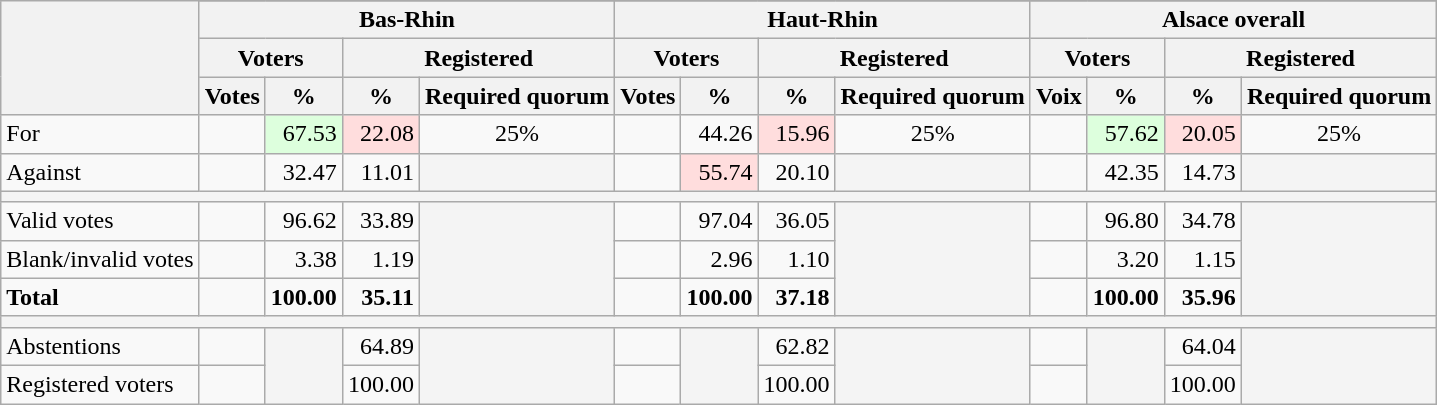<table class="wikitable centre" style="text-align:right">
<tr>
<th rowspan="4" scope="col"></th>
</tr>
<tr>
<th colspan="4">Bas-Rhin</th>
<th colspan="4">Haut-Rhin</th>
<th colspan="4">Alsace overall</th>
</tr>
<tr>
<th colspan="2">Voters</th>
<th colspan="2">Registered</th>
<th colspan="2">Voters</th>
<th colspan="2">Registered</th>
<th colspan="2">Voters</th>
<th colspan="2">Registered</th>
</tr>
<tr>
<th scope="col">Votes</th>
<th scope="col">%</th>
<th scope="col">%</th>
<th scope="col">Required quorum</th>
<th scope="col">Votes</th>
<th scope="col">%</th>
<th scope="col">%</th>
<th scope="col">Required quorum</th>
<th scope="col">Voix</th>
<th scope="col">%</th>
<th scope="col">%</th>
<th scope="col">Required quorum</th>
</tr>
<tr>
<td align="left">For</td>
<td></td>
<td bgcolor="#DDFFDD">67.53</td>
<td bgcolor="#FFDDDD">22.08</td>
<td align="center">25%</td>
<td></td>
<td>44.26</td>
<td bgcolor="#FFDDDD">15.96</td>
<td align="center">25%</td>
<td></td>
<td bgcolor="#DDFFDD">57.62</td>
<td bgcolor="#FFDDDD">20.05</td>
<td align="center">25%</td>
</tr>
<tr>
<td align="left">Against</td>
<td></td>
<td>32.47</td>
<td>11.01</td>
<td bgcolor="#F4F4F4"></td>
<td></td>
<td bgcolor="#FFDDDD">55.74</td>
<td>20.10</td>
<td bgcolor="#F4F4F4"></td>
<td></td>
<td>42.35</td>
<td>14.73</td>
<td bgcolor="#F4F4F4"></td>
</tr>
<tr>
<td colspan="13" bgcolor="#F4F4F4"></td>
</tr>
<tr>
<td align="left">Valid votes</td>
<td></td>
<td>96.62</td>
<td>33.89</td>
<td rowspan="3" bgcolor="#F4F4F4"></td>
<td></td>
<td>97.04</td>
<td>36.05</td>
<td rowspan="3" bgcolor="#F4F4F4"></td>
<td></td>
<td>96.80</td>
<td>34.78</td>
<td rowspan="3" bgcolor="#F4F4F4"></td>
</tr>
<tr>
<td align="left">Blank/invalid votes</td>
<td></td>
<td>3.38</td>
<td>1.19</td>
<td></td>
<td>2.96</td>
<td>1.10</td>
<td></td>
<td>3.20</td>
<td>1.15</td>
</tr>
<tr style="font-weight:bold">
<td align="left">Total</td>
<td></td>
<td>100.00</td>
<td>35.11</td>
<td></td>
<td>100.00</td>
<td>37.18</td>
<td></td>
<td>100.00</td>
<td>35.96</td>
</tr>
<tr>
<td colspan="13" bgcolor="#F4F4F4"></td>
</tr>
<tr>
<td align="left">Abstentions</td>
<td></td>
<td rowspan="2" bgcolor="#F4F4F4"></td>
<td>64.89</td>
<td rowspan="2" bgcolor="#F4F4F4"></td>
<td></td>
<td rowspan="2" bgcolor="#F4F4F4"></td>
<td>62.82</td>
<td rowspan="2" bgcolor="#F4F4F4"></td>
<td></td>
<td rowspan="2" bgcolor="#F4F4F4"></td>
<td>64.04</td>
<td rowspan="2" bgcolor="#F4F4F4"></td>
</tr>
<tr>
<td align="left">Registered voters</td>
<td></td>
<td>100.00</td>
<td></td>
<td>100.00</td>
<td></td>
<td>100.00</td>
</tr>
</table>
